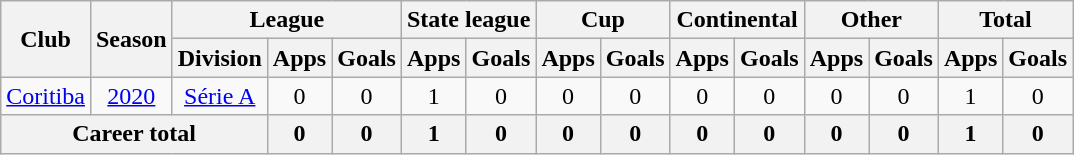<table class="wikitable" style="text-align: center">
<tr>
<th rowspan="2">Club</th>
<th rowspan="2">Season</th>
<th colspan="3">League</th>
<th colspan="2">State league</th>
<th colspan="2">Cup</th>
<th colspan="2">Continental</th>
<th colspan="2">Other</th>
<th colspan="2">Total</th>
</tr>
<tr>
<th>Division</th>
<th>Apps</th>
<th>Goals</th>
<th>Apps</th>
<th>Goals</th>
<th>Apps</th>
<th>Goals</th>
<th>Apps</th>
<th>Goals</th>
<th>Apps</th>
<th>Goals</th>
<th>Apps</th>
<th>Goals</th>
</tr>
<tr>
<td><a href='#'>Coritiba</a></td>
<td><a href='#'>2020</a></td>
<td><a href='#'>Série A</a></td>
<td>0</td>
<td>0</td>
<td>1</td>
<td>0</td>
<td>0</td>
<td>0</td>
<td>0</td>
<td>0</td>
<td>0</td>
<td>0</td>
<td>1</td>
<td>0</td>
</tr>
<tr>
<th colspan="3"><strong>Career total</strong></th>
<th>0</th>
<th>0</th>
<th>1</th>
<th>0</th>
<th>0</th>
<th>0</th>
<th>0</th>
<th>0</th>
<th>0</th>
<th>0</th>
<th>1</th>
<th>0</th>
</tr>
</table>
